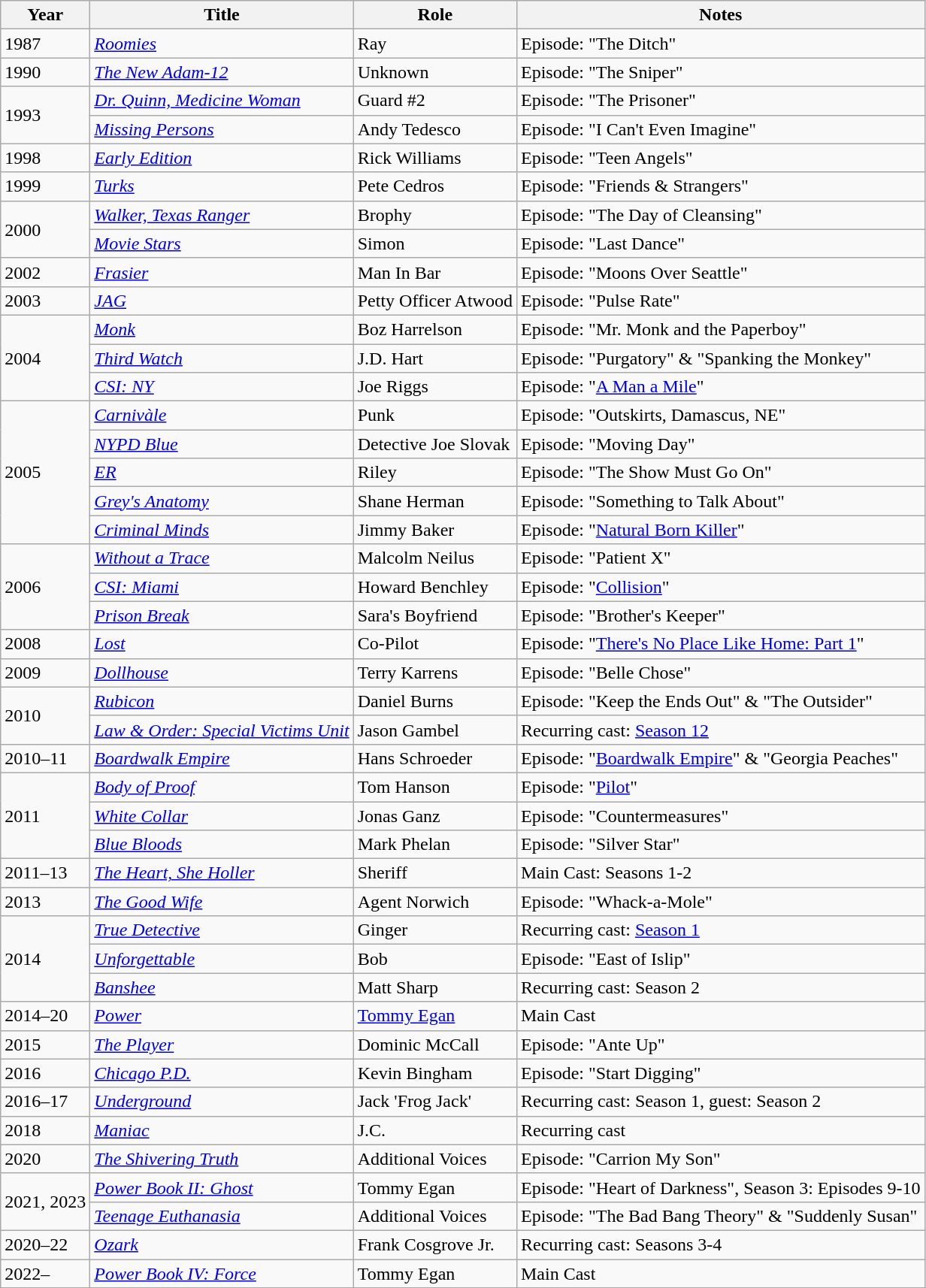<table class="wikitable sortable">
<tr>
<th>Year</th>
<th>Title</th>
<th>Role</th>
<th class="unsortable">Notes</th>
</tr>
<tr>
<td>1987</td>
<td><em><a href='#'>Roomies</a></em></td>
<td>Ray</td>
<td>Episode: "The Ditch"</td>
</tr>
<tr>
<td>1990</td>
<td><em><a href='#'>The New Adam-12</a></em></td>
<td>Unknown</td>
<td>Episode: "The Sniper"</td>
</tr>
<tr>
<td rowspan="2">1993</td>
<td><em><a href='#'>Dr. Quinn, Medicine Woman</a></em></td>
<td>Guard #2</td>
<td>Episode: "The Prisoner"</td>
</tr>
<tr>
<td><em><a href='#'>Missing Persons</a></em></td>
<td>Andy Tedesco</td>
<td>Episode: "I Can't Even Imagine"</td>
</tr>
<tr>
<td>1998</td>
<td><em><a href='#'>Early Edition</a></em></td>
<td>Rick Williams</td>
<td>Episode: "Teen Angels"</td>
</tr>
<tr>
<td>1999</td>
<td><em><a href='#'>Turks</a></em></td>
<td>Pete Cedros</td>
<td>Episode: "Friends & Strangers"</td>
</tr>
<tr>
<td rowspan="2">2000</td>
<td><em><a href='#'>Walker, Texas Ranger</a></em></td>
<td>Brophy</td>
<td>Episode: "The Day of Cleansing"</td>
</tr>
<tr>
<td><em><a href='#'>Movie Stars</a></em></td>
<td>Simon</td>
<td>Episode: "Last Dance"</td>
</tr>
<tr>
<td>2002</td>
<td><em><a href='#'>Frasier</a></em></td>
<td>Man In Bar</td>
<td>Episode: "Moons Over Seattle"</td>
</tr>
<tr>
<td>2003</td>
<td><em><a href='#'>JAG</a></em></td>
<td>Petty Officer Atwood</td>
<td>Episode: "Pulse Rate"</td>
</tr>
<tr>
<td rowspan="3">2004</td>
<td><em><a href='#'>Monk</a></em></td>
<td>Boz Harrelson</td>
<td>Episode: "Mr. Monk and the Paperboy"</td>
</tr>
<tr>
<td><em><a href='#'>Third Watch</a></em></td>
<td>J.D. Hart</td>
<td>Episode: "Purgatory" & "Spanking the Monkey"</td>
</tr>
<tr>
<td><em><a href='#'>CSI: NY</a></em></td>
<td>Joe Riggs</td>
<td>Episode: "<a href='#'>A Man a Mile</a>"</td>
</tr>
<tr>
<td rowspan="5">2005</td>
<td><em><a href='#'>Carnivàle</a></em></td>
<td>Punk</td>
<td>Episode: "Outskirts, Damascus, NE"</td>
</tr>
<tr>
<td><em><a href='#'>NYPD Blue</a></em></td>
<td>Detective Joe Slovak</td>
<td>Episode: "Moving Day"</td>
</tr>
<tr>
<td><em><a href='#'>ER</a></em></td>
<td>Riley</td>
<td>Episode: "The Show Must Go On"</td>
</tr>
<tr>
<td><em><a href='#'>Grey's Anatomy</a></em></td>
<td>Shane Herman</td>
<td>Episode: "Something to Talk About"</td>
</tr>
<tr>
<td><em><a href='#'>Criminal Minds</a></em></td>
<td>Jimmy Baker</td>
<td>Episode: "<a href='#'>Natural Born Killer</a>"</td>
</tr>
<tr>
<td rowspan="3">2006</td>
<td><em><a href='#'>Without a Trace</a></em></td>
<td>Malcolm Neilus</td>
<td>Episode: "Patient X"</td>
</tr>
<tr>
<td><em><a href='#'>CSI: Miami</a></em></td>
<td>Howard Benchley</td>
<td>Episode: "<a href='#'>Collision</a>"</td>
</tr>
<tr>
<td><em><a href='#'>Prison Break</a></em></td>
<td>Sara's Boyfriend</td>
<td>Episode: "Brother's Keeper"</td>
</tr>
<tr>
<td>2008</td>
<td><em><a href='#'>Lost</a></em></td>
<td>Co-Pilot</td>
<td>Episode: "<a href='#'>There's No Place Like Home: Part 1</a>"</td>
</tr>
<tr>
<td>2009</td>
<td><em><a href='#'>Dollhouse</a></em></td>
<td>Terry Karrens</td>
<td>Episode: "Belle Chose"</td>
</tr>
<tr>
<td rowspan="2">2010</td>
<td><em><a href='#'>Rubicon</a></em></td>
<td>Daniel Burns</td>
<td>Episode: "Keep the Ends Out" & "The Outsider"</td>
</tr>
<tr>
<td><em><a href='#'>Law & Order: Special Victims Unit</a></em></td>
<td>Jason Gambel</td>
<td>Recurring cast: <a href='#'>Season 12</a></td>
</tr>
<tr>
<td>2010–11</td>
<td><em><a href='#'>Boardwalk Empire</a></em></td>
<td>Hans Schroeder</td>
<td>Episode: "<a href='#'>Boardwalk Empire</a>" & "Georgia Peaches"</td>
</tr>
<tr>
<td rowspan="3">2011</td>
<td><em><a href='#'>Body of Proof</a></em></td>
<td>Tom Hanson</td>
<td>Episode: "<a href='#'>Pilot</a>"</td>
</tr>
<tr>
<td><em><a href='#'>White Collar</a></em></td>
<td>Jonas Ganz</td>
<td>Episode: "Countermeasures"</td>
</tr>
<tr>
<td><em><a href='#'>Blue Bloods</a></em></td>
<td>Mark Phelan</td>
<td>Episode: "Silver Star"</td>
</tr>
<tr>
<td>2011–13</td>
<td><em><a href='#'>The Heart, She Holler</a></em></td>
<td>Sheriff</td>
<td>Main Cast: Seasons 1-2</td>
</tr>
<tr>
<td>2013</td>
<td><em><a href='#'>The Good Wife</a></em></td>
<td>Agent Norwich</td>
<td>Episode: "Whack-a-Mole"</td>
</tr>
<tr>
<td rowspan="3">2014</td>
<td><em><a href='#'>True Detective</a></em></td>
<td>Ginger</td>
<td>Recurring cast: <a href='#'>Season 1</a></td>
</tr>
<tr>
<td><em><a href='#'>Unforgettable</a></em></td>
<td>Bob</td>
<td>Episode: "East of Islip"</td>
</tr>
<tr>
<td><em><a href='#'>Banshee</a></em></td>
<td>Matt Sharp</td>
<td>Recurring cast: Season 2</td>
</tr>
<tr>
<td>2014–20</td>
<td><em><a href='#'>Power</a></em></td>
<td><a href='#'>Tommy Egan</a></td>
<td>Main Cast</td>
</tr>
<tr>
<td>2015</td>
<td><em><a href='#'>The Player</a></em></td>
<td>Dominic McCall</td>
<td>Episode: "Ante Up"</td>
</tr>
<tr>
<td>2016</td>
<td><em><a href='#'>Chicago P.D.</a></em></td>
<td>Kevin Bingham</td>
<td>Episode: "Start Digging"</td>
</tr>
<tr>
<td>2016–17</td>
<td><em><a href='#'>Underground</a></em></td>
<td>Jack 'Frog Jack'</td>
<td>Recurring cast: Season 1, guest: Season 2</td>
</tr>
<tr>
<td>2018</td>
<td><em><a href='#'>Maniac</a></em></td>
<td>J.C.</td>
<td>Recurring cast</td>
</tr>
<tr>
<td>2020</td>
<td><em><a href='#'>The Shivering Truth</a></em></td>
<td>Additional Voices</td>
<td>Episode: "Carrion My Son"</td>
</tr>
<tr>
<td rowspan="2">2021, 2023</td>
<td><em><a href='#'>Power Book II: Ghost</a></em></td>
<td>Tommy Egan</td>
<td>Episode: "Heart of Darkness", Season 3: Episodes 9-10</td>
</tr>
<tr>
<td><em><a href='#'>Teenage Euthanasia</a></em></td>
<td>Additional Voices</td>
<td>Episode: "The Bad Bang Theory" & "Suddenly Susan"</td>
</tr>
<tr>
<td>2020–22</td>
<td><em><a href='#'>Ozark</a></em></td>
<td>Frank Cosgrove Jr.</td>
<td>Recurring cast: Seasons 3-4</td>
</tr>
<tr>
<td>2022–</td>
<td><em><a href='#'>Power Book IV: Force</a></em></td>
<td>Tommy Egan</td>
<td>Main Cast</td>
</tr>
</table>
